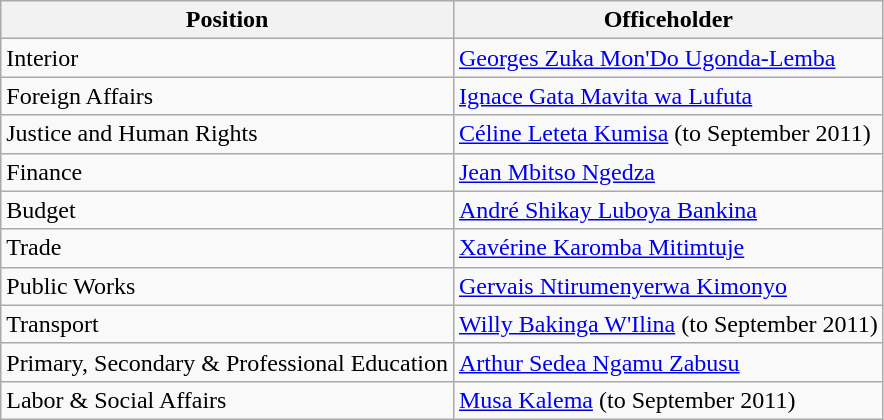<table class=wikitable>
<tr>
<th>Position</th>
<th>Officeholder</th>
</tr>
<tr>
<td>Interior</td>
<td><a href='#'>Georges Zuka Mon'Do Ugonda-Lemba</a></td>
</tr>
<tr>
<td>Foreign Affairs</td>
<td><a href='#'>Ignace Gata Mavita wa Lufuta</a></td>
</tr>
<tr>
<td>Justice and Human Rights</td>
<td><a href='#'>Céline Leteta Kumisa</a> (to September 2011)</td>
</tr>
<tr>
<td>Finance</td>
<td><a href='#'>Jean Mbitso Ngedza</a></td>
</tr>
<tr>
<td>Budget</td>
<td><a href='#'>André Shikay Luboya Bankina</a></td>
</tr>
<tr>
<td>Trade</td>
<td><a href='#'>Xavérine Karomba Mitimtuje</a></td>
</tr>
<tr>
<td>Public Works</td>
<td><a href='#'>Gervais Ntirumenyerwa Kimonyo</a></td>
</tr>
<tr>
<td>Transport</td>
<td><a href='#'>Willy Bakinga W'Ilina</a> (to September 2011)</td>
</tr>
<tr>
<td>Primary, Secondary & Professional Education</td>
<td><a href='#'>Arthur Sedea Ngamu Zabusu</a></td>
</tr>
<tr>
<td>Labor & Social Affairs</td>
<td><a href='#'>Musa Kalema</a> (to September 2011)</td>
</tr>
</table>
